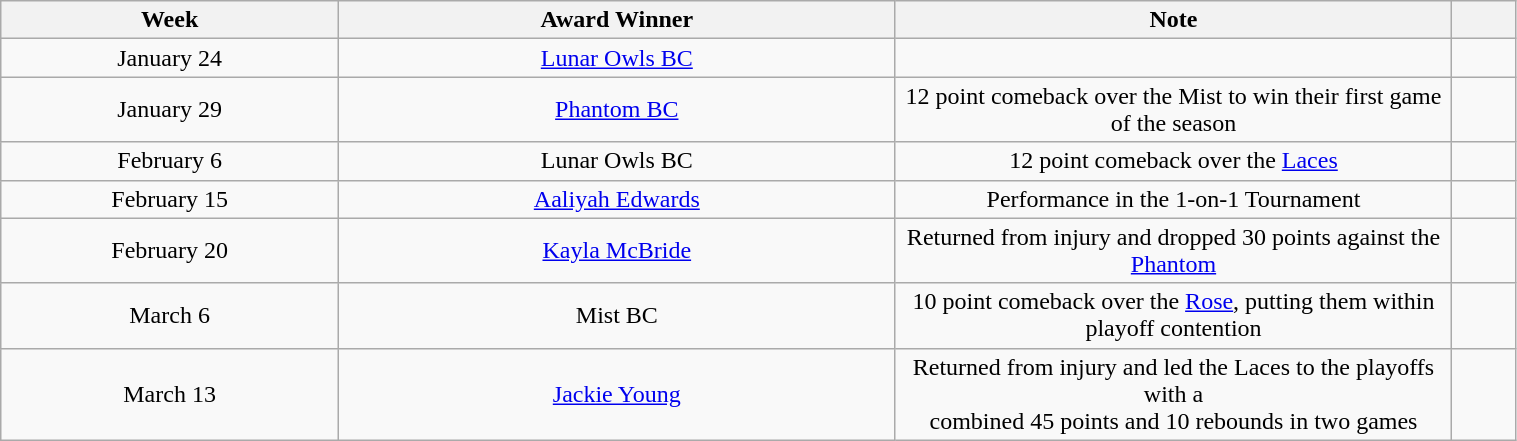<table class="wikitable" style="width: 80%; text-align:center;">
<tr>
<th width=50>Week</th>
<th width=100>Award Winner</th>
<th width=100>Note</th>
<th width=5></th>
</tr>
<tr>
<td>January 24</td>
<td><a href='#'>Lunar Owls BC</a></td>
<td></td>
<td></td>
</tr>
<tr>
<td>January 29</td>
<td><a href='#'>Phantom BC</a></td>
<td>12 point comeback over the Mist to win their first game of the season</td>
<td></td>
</tr>
<tr>
<td>February 6</td>
<td>Lunar Owls BC</td>
<td>12 point comeback over the <a href='#'>Laces</a></td>
<td></td>
</tr>
<tr>
<td>February 15</td>
<td><a href='#'>Aaliyah Edwards</a></td>
<td>Performance in the 1-on-1 Tournament</td>
<td></td>
</tr>
<tr>
<td>February 20</td>
<td><a href='#'>Kayla McBride</a></td>
<td>Returned from injury and dropped 30 points against the <a href='#'>Phantom</a></td>
<td></td>
</tr>
<tr>
<td>March 6</td>
<td>Mist BC</td>
<td>10 point comeback over the <a href='#'>Rose</a>, putting them within playoff contention</td>
<td></td>
</tr>
<tr>
<td>March 13</td>
<td><a href='#'>Jackie Young</a></td>
<td>Returned from injury and led the Laces to the playoffs with a<br>combined 45 points and 10 rebounds in two games</td>
<td></td>
</tr>
</table>
